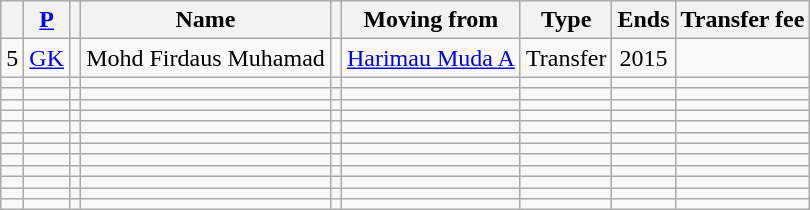<table class="wikitable sortable" style="text-align:center;">
<tr>
<th></th>
<th><a href='#'>P</a></th>
<th></th>
<th>Name</th>
<th></th>
<th>Moving from</th>
<th>Type</th>
<th>Ends</th>
<th>Transfer fee</th>
</tr>
<tr>
<td>5</td>
<td><a href='#'>GK</a></td>
<td></td>
<td align=left>Mohd Firdaus Muhamad</td>
<td></td>
<td align=left><a href='#'>Harimau Muda A</a></td>
<td>Transfer</td>
<td>2015</td>
<td></td>
</tr>
<tr>
<td></td>
<td></td>
<td></td>
<td align="left"></td>
<td></td>
<td align="left"></td>
<td></td>
<td></td>
<td></td>
</tr>
<tr>
<td></td>
<td></td>
<td></td>
<td align="left"></td>
<td></td>
<td align="left"></td>
<td></td>
<td></td>
<td></td>
</tr>
<tr>
<td></td>
<td></td>
<td></td>
<td align="left"></td>
<td></td>
<td align="left"></td>
<td></td>
<td></td>
<td></td>
</tr>
<tr>
<td></td>
<td></td>
<td></td>
<td align="left"></td>
<td></td>
<td align="left"></td>
<td></td>
<td></td>
<td></td>
</tr>
<tr>
<td></td>
<td></td>
<td></td>
<td align="left"></td>
<td></td>
<td align="left"></td>
<td></td>
<td></td>
<td></td>
</tr>
<tr>
<td></td>
<td></td>
<td></td>
<td align="left"></td>
<td></td>
<td align="left"></td>
<td></td>
<td></td>
<td></td>
</tr>
<tr>
<td></td>
<td></td>
<td></td>
<td align="left"></td>
<td></td>
<td align="left"></td>
<td></td>
<td></td>
<td></td>
</tr>
<tr>
<td></td>
<td></td>
<td></td>
<td align="left"></td>
<td></td>
<td align="left"></td>
<td></td>
<td></td>
<td></td>
</tr>
<tr>
<td></td>
<td></td>
<td></td>
<td align="left"></td>
<td></td>
<td align="left"></td>
<td></td>
<td></td>
<td></td>
</tr>
<tr>
<td></td>
<td></td>
<td></td>
<td align="left"></td>
<td></td>
<td align="left"></td>
<td></td>
<td></td>
<td></td>
</tr>
<tr>
<td></td>
<td></td>
<td></td>
<td align="left"></td>
<td></td>
<td align="left"></td>
<td></td>
<td></td>
<td></td>
</tr>
<tr>
<td></td>
<td></td>
<td></td>
<td align="left"></td>
<td></td>
<td align="left"></td>
<td></td>
<td></td>
<td></td>
</tr>
</table>
